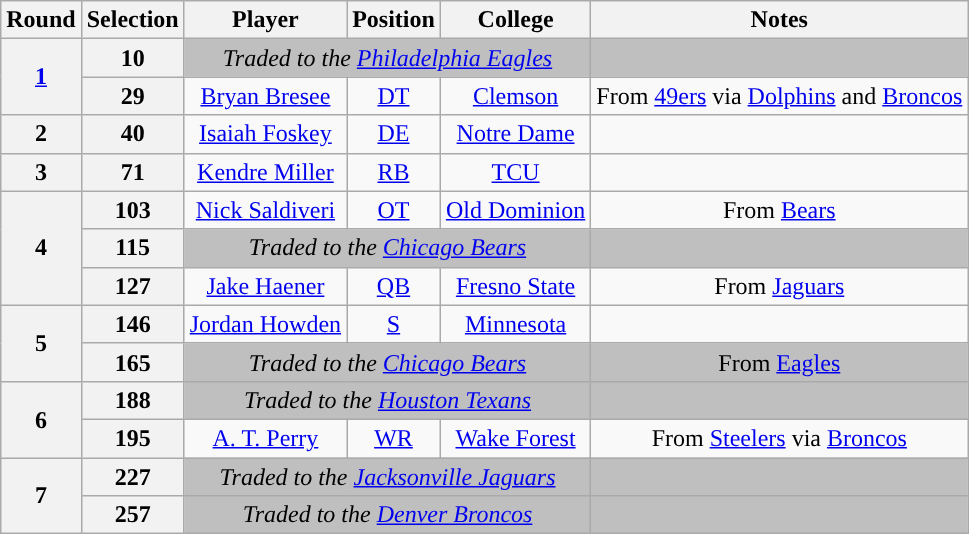<table class="wikitable" style="text-align:center">
<tr>
<th>Round</th>
<th>Selection</th>
<th>Player</th>
<th>Position</th>
<th>College</th>
<th>Notes</th>
</tr>
<tr>
<th rowspan="2"><a href='#'>1</a></th>
<th>10</th>
<td colspan="3" style="background:#BFBFBF"><em>Traded to the <a href='#'>Philadelphia Eagles</a></em></td>
<td style="background:#BFBFBF"></td>
</tr>
<tr>
<th>29</th>
<td><a href='#'>Bryan Bresee</a></td>
<td><a href='#'>DT</a></td>
<td><a href='#'>Clemson</a></td>
<td>From <a href='#'>49ers</a> via <a href='#'>Dolphins</a> and <a href='#'>Broncos</a></td>
</tr>
<tr>
<th>2</th>
<th>40</th>
<td><a href='#'>Isaiah Foskey</a></td>
<td><a href='#'>DE</a></td>
<td><a href='#'>Notre Dame</a></td>
<td></td>
</tr>
<tr>
<th>3</th>
<th>71</th>
<td><a href='#'>Kendre Miller</a></td>
<td><a href='#'>RB</a></td>
<td><a href='#'>TCU</a></td>
<td></td>
</tr>
<tr>
<th rowspan="3">4</th>
<th>103</th>
<td><a href='#'>Nick Saldiveri</a></td>
<td><a href='#'>OT</a></td>
<td><a href='#'>Old Dominion</a></td>
<td>From <a href='#'>Bears</a></td>
</tr>
<tr>
<th>115</th>
<td colspan="3" style="background:#BFBFBF"><em>Traded to the <a href='#'>Chicago Bears</a></em></td>
<td style="background:#BFBFBF"></td>
</tr>
<tr>
<th>127</th>
<td><a href='#'>Jake Haener</a></td>
<td><a href='#'>QB</a></td>
<td><a href='#'>Fresno State</a></td>
<td>From <a href='#'>Jaguars</a></td>
</tr>
<tr>
<th rowspan="2">5</th>
<th>146</th>
<td><a href='#'>Jordan Howden</a></td>
<td><a href='#'>S</a></td>
<td><a href='#'>Minnesota</a></td>
<td></td>
</tr>
<tr>
<th>165</th>
<td colspan="3" style="background:#BFBFBF"><em>Traded to the <a href='#'>Chicago Bears</a></em></td>
<td style="background:#BFBFBF">From <a href='#'>Eagles</a></td>
</tr>
<tr>
<th rowspan="2">6</th>
<th>188</th>
<td colspan="3" style="background:#BFBFBF"><em>Traded to the <a href='#'>Houston Texans</a></em></td>
<td style="background:#BFBFBF"></td>
</tr>
<tr>
<th>195</th>
<td><a href='#'>A. T. Perry</a></td>
<td><a href='#'>WR</a></td>
<td><a href='#'>Wake Forest</a></td>
<td>From <a href='#'>Steelers</a> via <a href='#'>Broncos</a></td>
</tr>
<tr>
<th rowspan="2">7</th>
<th>227</th>
<td colspan="3" style="background:#BFBFBF"><em>Traded to the <a href='#'>Jacksonville Jaguars</a></em></td>
<td style="background:#BFBFBF"></td>
</tr>
<tr>
<th>257</th>
<td colspan="3" style="background:#BFBFBF"><em>Traded to the <a href='#'>Denver Broncos</a></em></td>
<td style="background:#BFBFBF"></td>
</tr>
</table>
